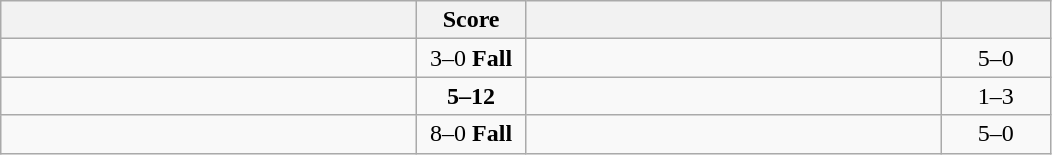<table class="wikitable" style="text-align: center; ">
<tr>
<th align="right" width="270"></th>
<th width="65">Score</th>
<th align="left" width="270"></th>
<th width="65"></th>
</tr>
<tr>
<td align="left"><strong></strong></td>
<td>3–0 <strong>Fall</strong></td>
<td align="left"></td>
<td>5–0 <strong></strong></td>
</tr>
<tr>
<td align="left"></td>
<td><strong>5–12</strong></td>
<td align="left"><strong></strong></td>
<td>1–3 <strong></strong></td>
</tr>
<tr>
<td align="left"><strong></strong></td>
<td>8–0 <strong>Fall</strong></td>
<td align="left"></td>
<td>5–0 <strong></strong></td>
</tr>
</table>
